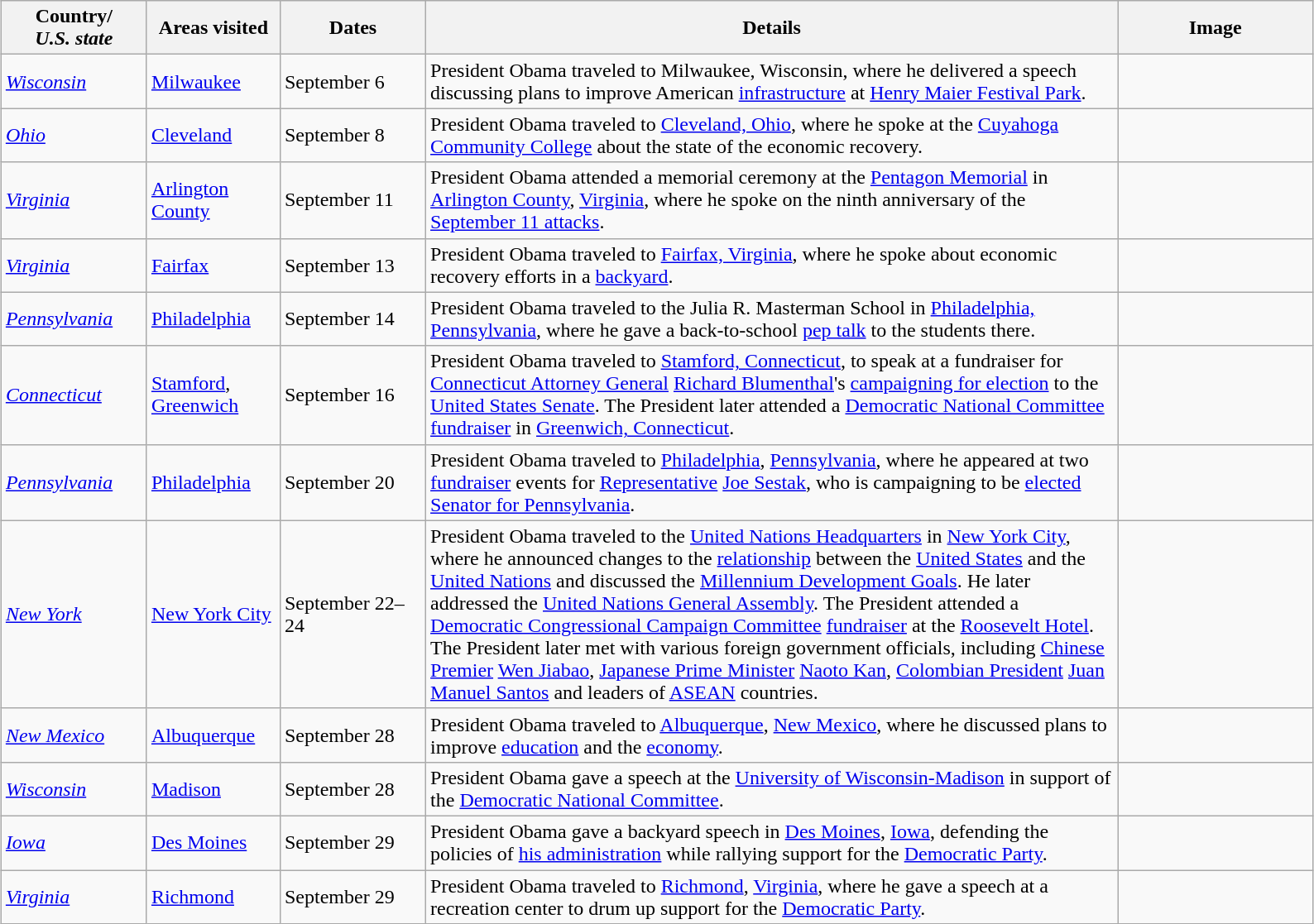<table class="wikitable" style="margin: 1em auto 1em auto">
<tr>
<th width=110>Country/<br><em>U.S. state</em></th>
<th width=100>Areas visited</th>
<th width=110>Dates</th>
<th width=550>Details</th>
<th width=150>Image</th>
</tr>
<tr>
<td> <em><a href='#'>Wisconsin</a></em></td>
<td><a href='#'>Milwaukee</a></td>
<td>September 6</td>
<td>President Obama traveled to Milwaukee, Wisconsin, where he delivered a speech discussing plans to improve American <a href='#'>infrastructure</a> at <a href='#'>Henry Maier Festival Park</a>.</td>
<td></td>
</tr>
<tr>
<td> <em><a href='#'>Ohio</a></em></td>
<td><a href='#'>Cleveland</a></td>
<td>September 8</td>
<td>President Obama traveled to <a href='#'>Cleveland, Ohio</a>, where he spoke at the <a href='#'>Cuyahoga Community College</a> about the state of the economic recovery.</td>
<td></td>
</tr>
<tr>
<td> <em><a href='#'>Virginia</a></em></td>
<td><a href='#'>Arlington County</a></td>
<td>September 11</td>
<td>President Obama attended a memorial ceremony at the <a href='#'>Pentagon Memorial</a> in <a href='#'>Arlington County</a>, <a href='#'>Virginia</a>, where he spoke on the ninth anniversary of the <a href='#'>September 11 attacks</a>.</td>
<td></td>
</tr>
<tr>
<td> <em><a href='#'>Virginia</a></em></td>
<td><a href='#'>Fairfax</a></td>
<td>September 13</td>
<td>President Obama traveled to <a href='#'>Fairfax, Virginia</a>, where he spoke about economic recovery efforts in a <a href='#'>backyard</a>.</td>
<td></td>
</tr>
<tr>
<td> <em><a href='#'>Pennsylvania</a></em></td>
<td><a href='#'>Philadelphia</a></td>
<td>September 14</td>
<td>President Obama traveled to the Julia R. Masterman School in <a href='#'>Philadelphia, Pennsylvania</a>, where he gave a back-to-school <a href='#'>pep talk</a> to the students there.</td>
<td></td>
</tr>
<tr>
<td> <em><a href='#'>Connecticut</a></em></td>
<td><a href='#'>Stamford</a>, <a href='#'>Greenwich</a></td>
<td>September 16</td>
<td>President Obama traveled to <a href='#'>Stamford, Connecticut</a>, to speak at a fundraiser for <a href='#'>Connecticut Attorney General</a> <a href='#'>Richard Blumenthal</a>'s <a href='#'>campaigning for election</a> to the <a href='#'>United States Senate</a>. The President later attended a <a href='#'>Democratic National Committee</a> <a href='#'>fundraiser</a> in <a href='#'>Greenwich, Connecticut</a>.</td>
<td></td>
</tr>
<tr>
<td> <em><a href='#'>Pennsylvania</a></em></td>
<td><a href='#'>Philadelphia</a></td>
<td>September 20</td>
<td>President Obama traveled to <a href='#'>Philadelphia</a>, <a href='#'>Pennsylvania</a>, where he appeared at two <a href='#'>fundraiser</a> events for <a href='#'>Representative</a> <a href='#'>Joe Sestak</a>, who is campaigning to be <a href='#'>elected</a> <a href='#'>Senator for Pennsylvania</a>.</td>
<td></td>
</tr>
<tr>
<td> <em><a href='#'>New York</a></em></td>
<td><a href='#'>New York City</a></td>
<td>September 22–24</td>
<td>President Obama traveled to the <a href='#'>United Nations Headquarters</a> in <a href='#'>New York City</a>, where he announced changes to the <a href='#'>relationship</a> between the <a href='#'>United States</a> and the <a href='#'>United Nations</a> and discussed the <a href='#'>Millennium Development Goals</a>. He later addressed the <a href='#'>United Nations General Assembly</a>. The President attended a <a href='#'>Democratic Congressional Campaign Committee</a> <a href='#'>fundraiser</a> at the <a href='#'>Roosevelt Hotel</a>. The President later met with various foreign government officials, including <a href='#'>Chinese Premier</a> <a href='#'>Wen Jiabao</a>, <a href='#'>Japanese Prime Minister</a> <a href='#'>Naoto Kan</a>, <a href='#'>Colombian President</a> <a href='#'>Juan Manuel Santos</a> and leaders of <a href='#'>ASEAN</a> countries.</td>
<td></td>
</tr>
<tr>
<td> <em><a href='#'>New Mexico</a></em></td>
<td><a href='#'>Albuquerque</a></td>
<td>September 28</td>
<td>President Obama traveled to <a href='#'>Albuquerque</a>, <a href='#'>New Mexico</a>, where he discussed plans to improve <a href='#'>education</a> and the <a href='#'>economy</a>.</td>
<td></td>
</tr>
<tr>
<td> <em><a href='#'>Wisconsin</a></em></td>
<td><a href='#'>Madison</a></td>
<td>September 28</td>
<td>President Obama gave a speech at the <a href='#'>University of Wisconsin-Madison</a> in support of the <a href='#'>Democratic National Committee</a>.</td>
<td></td>
</tr>
<tr>
<td> <em><a href='#'>Iowa</a></em></td>
<td><a href='#'>Des Moines</a></td>
<td>September 29</td>
<td>President Obama gave a backyard speech in <a href='#'>Des Moines</a>, <a href='#'>Iowa</a>, defending the policies of <a href='#'>his administration</a> while rallying support for the <a href='#'>Democratic Party</a>.</td>
<td></td>
</tr>
<tr>
<td> <em><a href='#'>Virginia</a></em></td>
<td><a href='#'>Richmond</a></td>
<td>September 29</td>
<td>President Obama traveled to <a href='#'>Richmond</a>, <a href='#'>Virginia</a>, where he gave a speech at a recreation center to drum up support for the <a href='#'>Democratic Party</a>.</td>
<td></td>
</tr>
</table>
